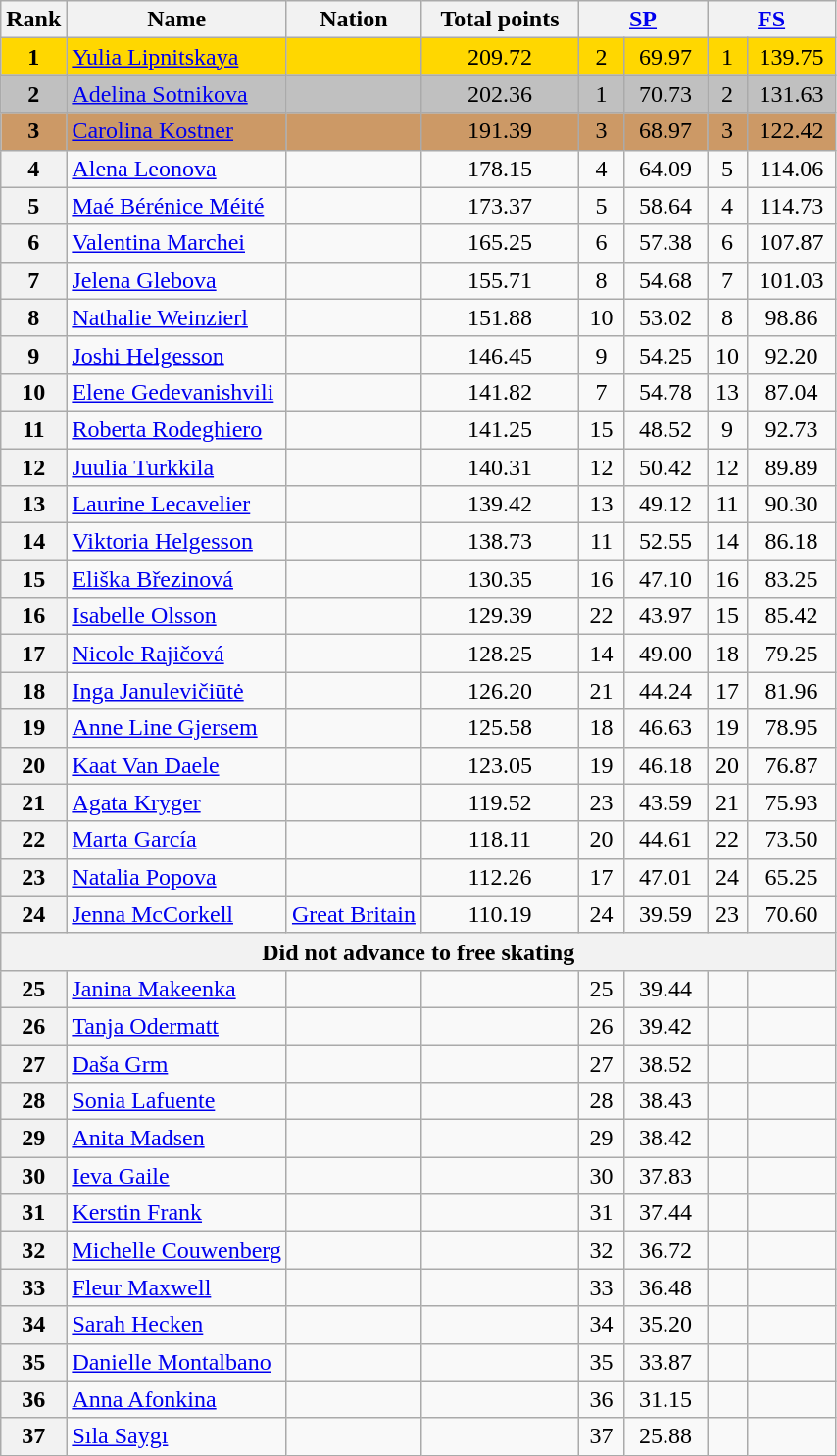<table class="wikitable sortable">
<tr>
<th>Rank</th>
<th>Name</th>
<th>Nation</th>
<th width="100px">Total points</th>
<th colspan="2" width="80px"><a href='#'>SP</a></th>
<th colspan="2" width="80px"><a href='#'>FS</a></th>
</tr>
<tr bgcolor="gold">
<td align="center"><strong>1</strong></td>
<td><a href='#'>Yulia Lipnitskaya</a></td>
<td></td>
<td align="center">209.72</td>
<td align="center">2</td>
<td align="center">69.97</td>
<td align="center">1</td>
<td align="center">139.75</td>
</tr>
<tr bgcolor="silver">
<td align="center"><strong>2</strong></td>
<td><a href='#'>Adelina Sotnikova</a></td>
<td></td>
<td align="center">202.36</td>
<td align="center">1</td>
<td align="center">70.73</td>
<td align="center">2</td>
<td align="center">131.63</td>
</tr>
<tr bgcolor="cc9966">
<td align="center"><strong>3</strong></td>
<td><a href='#'>Carolina Kostner</a></td>
<td></td>
<td align="center">191.39</td>
<td align="center">3</td>
<td align="center">68.97</td>
<td align="center">3</td>
<td align="center">122.42</td>
</tr>
<tr>
<th>4</th>
<td><a href='#'>Alena Leonova</a></td>
<td></td>
<td align="center">178.15</td>
<td align="center">4</td>
<td align="center">64.09</td>
<td align="center">5</td>
<td align="center">114.06</td>
</tr>
<tr>
<th>5</th>
<td><a href='#'>Maé Bérénice Méité</a></td>
<td></td>
<td align="center">173.37</td>
<td align="center">5</td>
<td align="center">58.64</td>
<td align="center">4</td>
<td align="center">114.73</td>
</tr>
<tr>
<th>6</th>
<td><a href='#'>Valentina Marchei</a></td>
<td></td>
<td align="center">165.25</td>
<td align="center">6</td>
<td align="center">57.38</td>
<td align="center">6</td>
<td align="center">107.87</td>
</tr>
<tr>
<th>7</th>
<td><a href='#'>Jelena Glebova</a></td>
<td></td>
<td align="center">155.71</td>
<td align="center">8</td>
<td align="center">54.68</td>
<td align="center">7</td>
<td align="center">101.03</td>
</tr>
<tr>
<th>8</th>
<td><a href='#'>Nathalie Weinzierl</a></td>
<td></td>
<td align="center">151.88</td>
<td align="center">10</td>
<td align="center">53.02</td>
<td align="center">8</td>
<td align="center">98.86</td>
</tr>
<tr>
<th>9</th>
<td><a href='#'>Joshi Helgesson</a></td>
<td></td>
<td align="center">146.45</td>
<td align="center">9</td>
<td align="center">54.25</td>
<td align="center">10</td>
<td align="center">92.20</td>
</tr>
<tr>
<th>10</th>
<td><a href='#'>Elene Gedevanishvili</a></td>
<td></td>
<td align="center">141.82</td>
<td align="center">7</td>
<td align="center">54.78</td>
<td align="center">13</td>
<td align="center">87.04</td>
</tr>
<tr>
<th>11</th>
<td><a href='#'>Roberta Rodeghiero</a></td>
<td></td>
<td align="center">141.25</td>
<td align="center">15</td>
<td align="center">48.52</td>
<td align="center">9</td>
<td align="center">92.73</td>
</tr>
<tr>
<th>12</th>
<td><a href='#'>Juulia Turkkila</a></td>
<td></td>
<td align="center">140.31</td>
<td align="center">12</td>
<td align="center">50.42</td>
<td align="center">12</td>
<td align="center">89.89</td>
</tr>
<tr>
<th>13</th>
<td><a href='#'>Laurine Lecavelier</a></td>
<td></td>
<td align="center">139.42</td>
<td align="center">13</td>
<td align="center">49.12</td>
<td align="center">11</td>
<td align="center">90.30</td>
</tr>
<tr>
<th>14</th>
<td><a href='#'>Viktoria Helgesson</a></td>
<td></td>
<td align="center">138.73</td>
<td align="center">11</td>
<td align="center">52.55</td>
<td align="center">14</td>
<td align="center">86.18</td>
</tr>
<tr>
<th>15</th>
<td><a href='#'>Eliška Březinová</a></td>
<td></td>
<td align="center">130.35</td>
<td align="center">16</td>
<td align="center">47.10</td>
<td align="center">16</td>
<td align="center">83.25</td>
</tr>
<tr>
<th>16</th>
<td><a href='#'>Isabelle Olsson</a></td>
<td></td>
<td align="center">129.39</td>
<td align="center">22</td>
<td align="center">43.97</td>
<td align="center">15</td>
<td align="center">85.42</td>
</tr>
<tr>
<th>17</th>
<td><a href='#'>Nicole Rajičová</a></td>
<td></td>
<td align="center">128.25</td>
<td align="center">14</td>
<td align="center">49.00</td>
<td align="center">18</td>
<td align="center">79.25</td>
</tr>
<tr>
<th>18</th>
<td><a href='#'>Inga Janulevičiūtė</a></td>
<td></td>
<td align="center">126.20</td>
<td align="center">21</td>
<td align="center">44.24</td>
<td align="center">17</td>
<td align="center">81.96</td>
</tr>
<tr>
<th>19</th>
<td><a href='#'>Anne Line Gjersem</a></td>
<td></td>
<td align="center">125.58</td>
<td align="center">18</td>
<td align="center">46.63</td>
<td align="center">19</td>
<td align="center">78.95</td>
</tr>
<tr>
<th>20</th>
<td><a href='#'>Kaat Van Daele</a></td>
<td></td>
<td align="center">123.05</td>
<td align="center">19</td>
<td align="center">46.18</td>
<td align="center">20</td>
<td align="center">76.87</td>
</tr>
<tr>
<th>21</th>
<td><a href='#'>Agata Kryger</a></td>
<td></td>
<td align="center">119.52</td>
<td align="center">23</td>
<td align="center">43.59</td>
<td align="center">21</td>
<td align="center">75.93</td>
</tr>
<tr>
<th>22</th>
<td><a href='#'>Marta García</a></td>
<td></td>
<td align="center">118.11</td>
<td align="center">20</td>
<td align="center">44.61</td>
<td align="center">22</td>
<td align="center">73.50</td>
</tr>
<tr>
<th>23</th>
<td><a href='#'>Natalia Popova</a></td>
<td></td>
<td align="center">112.26</td>
<td align="center">17</td>
<td align="center">47.01</td>
<td align="center">24</td>
<td align="center">65.25</td>
</tr>
<tr>
<th>24</th>
<td><a href='#'>Jenna McCorkell</a></td>
<td> <a href='#'>Great Britain</a></td>
<td align="center">110.19</td>
<td align="center">24</td>
<td align="center">39.59</td>
<td align="center">23</td>
<td align="center">70.60</td>
</tr>
<tr>
<th colspan=8>Did not advance to free skating</th>
</tr>
<tr>
<th>25</th>
<td><a href='#'>Janina Makeenka</a></td>
<td></td>
<td></td>
<td align="center">25</td>
<td align="center">39.44</td>
<td></td>
<td></td>
</tr>
<tr>
<th>26</th>
<td><a href='#'>Tanja Odermatt</a></td>
<td></td>
<td></td>
<td align="center">26</td>
<td align="center">39.42</td>
<td></td>
<td></td>
</tr>
<tr>
<th>27</th>
<td><a href='#'>Daša Grm</a></td>
<td></td>
<td></td>
<td align="center">27</td>
<td align="center">38.52</td>
<td></td>
<td></td>
</tr>
<tr>
<th>28</th>
<td><a href='#'>Sonia Lafuente</a></td>
<td></td>
<td></td>
<td align="center">28</td>
<td align="center">38.43</td>
<td></td>
<td></td>
</tr>
<tr>
<th>29</th>
<td><a href='#'>Anita Madsen</a></td>
<td></td>
<td></td>
<td align="center">29</td>
<td align="center">38.42</td>
<td></td>
<td></td>
</tr>
<tr>
<th>30</th>
<td><a href='#'>Ieva Gaile</a></td>
<td></td>
<td></td>
<td align="center">30</td>
<td align="center">37.83</td>
<td></td>
<td></td>
</tr>
<tr>
<th>31</th>
<td><a href='#'>Kerstin Frank</a></td>
<td></td>
<td></td>
<td align="center">31</td>
<td align="center">37.44</td>
<td></td>
<td></td>
</tr>
<tr>
<th>32</th>
<td><a href='#'>Michelle Couwenberg</a></td>
<td></td>
<td></td>
<td align="center">32</td>
<td align="center">36.72</td>
<td></td>
<td></td>
</tr>
<tr>
<th>33</th>
<td><a href='#'>Fleur Maxwell</a></td>
<td></td>
<td></td>
<td align="center">33</td>
<td align="center">36.48</td>
<td></td>
<td></td>
</tr>
<tr>
<th>34</th>
<td><a href='#'>Sarah Hecken</a></td>
<td></td>
<td></td>
<td align="center">34</td>
<td align="center">35.20</td>
<td></td>
<td></td>
</tr>
<tr>
<th>35</th>
<td><a href='#'>Danielle Montalbano</a></td>
<td></td>
<td></td>
<td align="center">35</td>
<td align="center">33.87</td>
<td></td>
<td></td>
</tr>
<tr>
<th>36</th>
<td><a href='#'>Anna Afonkina</a></td>
<td></td>
<td></td>
<td align="center">36</td>
<td align="center">31.15</td>
<td></td>
<td></td>
</tr>
<tr>
<th>37</th>
<td><a href='#'>Sıla Saygı</a></td>
<td></td>
<td></td>
<td align="center">37</td>
<td align="center">25.88</td>
<td></td>
<td></td>
</tr>
</table>
